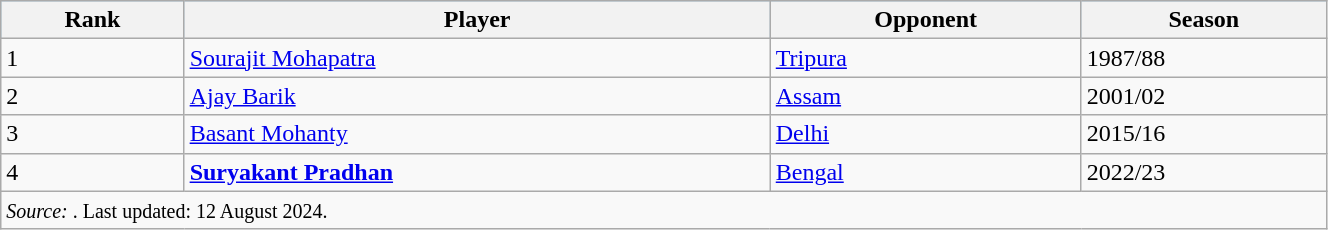<table class="wikitable" width=70%>
<tr bgcolor=#87cefa>
<th>Rank</th>
<th>Player</th>
<th>Opponent</th>
<th>Season</th>
</tr>
<tr>
<td>1</td>
<td><a href='#'>Sourajit Mohapatra</a></td>
<td><a href='#'>Tripura</a></td>
<td>1987/88</td>
</tr>
<tr>
<td>2</td>
<td><a href='#'>Ajay Barik</a></td>
<td><a href='#'>Assam</a></td>
<td>2001/02</td>
</tr>
<tr>
<td>3</td>
<td><a href='#'>Basant Mohanty</a></td>
<td><a href='#'>Delhi</a></td>
<td>2015/16</td>
</tr>
<tr>
<td>4</td>
<td><strong><a href='#'>Suryakant Pradhan</a></strong></td>
<td><a href='#'>Bengal</a></td>
<td>2022/23</td>
</tr>
<tr>
<td colspan=4><small><em>Source: </em>. Last updated: 12 August 2024.</small></td>
</tr>
</table>
